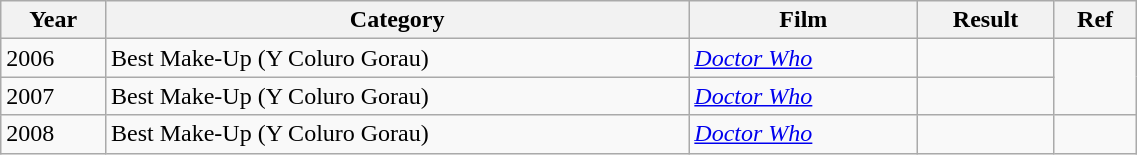<table width="60%" class="wikitable">
<tr>
<th>Year</th>
<th>Category</th>
<th>Film</th>
<th>Result</th>
<th>Ref</th>
</tr>
<tr>
<td>2006</td>
<td>Best Make-Up (Y Coluro Gorau)</td>
<td><em><a href='#'>Doctor Who</a></em></td>
<td></td>
</tr>
<tr>
<td>2007</td>
<td>Best Make-Up (Y Coluro Gorau)</td>
<td><em><a href='#'>Doctor Who</a></em></td>
<td></td>
</tr>
<tr>
<td>2008</td>
<td>Best Make-Up (Y Coluro Gorau)</td>
<td><em><a href='#'>Doctor Who</a></em></td>
<td></td>
<td></td>
</tr>
</table>
